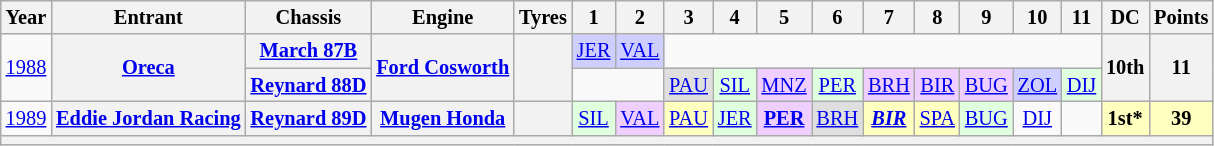<table class="wikitable" style="text-align:center; font-size:85%">
<tr>
<th>Year</th>
<th>Entrant</th>
<th>Chassis</th>
<th>Engine</th>
<th>Tyres</th>
<th>1</th>
<th>2</th>
<th>3</th>
<th>4</th>
<th>5</th>
<th>6</th>
<th>7</th>
<th>8</th>
<th>9</th>
<th>10</th>
<th>11</th>
<th>DC</th>
<th>Points</th>
</tr>
<tr>
<td rowspan=2><a href='#'>1988</a></td>
<th rowspan=2><a href='#'>Oreca</a></th>
<th nowrap><a href='#'>March 87B</a></th>
<th rowspan=2 nowrap><a href='#'>Ford Cosworth</a></th>
<th rowspan=2></th>
<td style="background:#CFCFFF;"><a href='#'>JER</a><br></td>
<td style="background:#CFCFFF;"><a href='#'>VAL</a><br></td>
<td colspan=9></td>
<th rowspan=2>10th</th>
<th rowspan=2>11</th>
</tr>
<tr>
<th nowrap><a href='#'>Reynard 88D</a></th>
<td colspan=2></td>
<td style="background:#DFDFDF;"><a href='#'>PAU</a><br></td>
<td style="background:#DFFFDF;"><a href='#'>SIL</a><br></td>
<td style="background:#EFCFFF;"><a href='#'>MNZ</a><br></td>
<td style="background:#DFFFDF;"><a href='#'>PER</a><br></td>
<td style="background:#EFCFFF;"><a href='#'>BRH</a><br></td>
<td style="background:#EFCFFF;"><a href='#'>BIR</a><br></td>
<td style="background:#EFCFFF;"><a href='#'>BUG</a><br></td>
<td style="background:#CFCFFF;"><a href='#'>ZOL</a><br></td>
<td style="background:#DFFFDF;"><a href='#'>DIJ</a><br></td>
</tr>
<tr>
<td><a href='#'>1989</a></td>
<th nowrap><a href='#'>Eddie Jordan Racing</a></th>
<th nowrap><a href='#'>Reynard 89D</a></th>
<th nowrap><a href='#'>Mugen Honda</a></th>
<th></th>
<td style="background:#DFFFDF;"><a href='#'>SIL</a><br></td>
<td style="background:#EFCFFF;"><a href='#'>VAL</a><br></td>
<td style="background:#FFFFBF;"><a href='#'>PAU</a><br></td>
<td style="background:#DFFFDF;"><a href='#'>JER</a><br></td>
<td style="background:#EFCFFF;"><strong><a href='#'>PER</a></strong><br></td>
<td style="background:#DFDFDF;"><a href='#'>BRH</a><br></td>
<td style="background:#FFFFBF;"><strong><em><a href='#'>BIR</a></em></strong><br></td>
<td style="background:#FFFFBF;"><a href='#'>SPA</a><br></td>
<td style="background:#DFFFDF;"><a href='#'>BUG</a><br></td>
<td><a href='#'>DIJ</a></td>
<td></td>
<td style="background:#FFFFBF;"><strong>1st*</strong></td>
<td style="background:#FFFFBF;"><strong>39</strong></td>
</tr>
<tr>
<th colspan="18"></th>
</tr>
</table>
